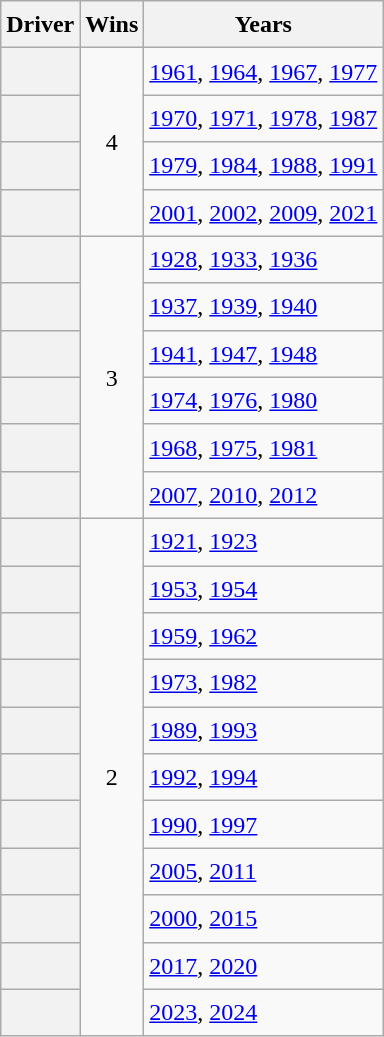<table class="wikitable sortable plainrowheaders" style="font-size:1.00em; line-height:1.5em;">
<tr>
<th scope="col">Driver</th>
<th scope="col">Wins</th>
<th scope="col">Years</th>
</tr>
<tr>
<th scope="row"></th>
<td align="center" rowspan="4">4</td>
<td><a href='#'>1961</a>, <a href='#'>1964</a>, <a href='#'>1967</a>, <a href='#'>1977</a></td>
</tr>
<tr>
<th scope="row"></th>
<td><a href='#'>1970</a>, <a href='#'>1971</a>, <a href='#'>1978</a>, <a href='#'>1987</a></td>
</tr>
<tr>
<th scope="row"></th>
<td><a href='#'>1979</a>, <a href='#'>1984</a>, <a href='#'>1988</a>, <a href='#'>1991</a></td>
</tr>
<tr>
<th scope="row"></th>
<td><a href='#'>2001</a>, <a href='#'>2002</a>, <a href='#'>2009</a>, <a href='#'>2021</a></td>
</tr>
<tr>
<th scope="row"></th>
<td align="center" rowspan="6">3</td>
<td><a href='#'>1928</a>, <a href='#'>1933</a>, <a href='#'>1936</a></td>
</tr>
<tr>
<th scope="row"></th>
<td><a href='#'>1937</a>, <a href='#'>1939</a>, <a href='#'>1940</a></td>
</tr>
<tr>
<th scope="row"></th>
<td><a href='#'>1941</a>, <a href='#'>1947</a>, <a href='#'>1948</a></td>
</tr>
<tr>
<th scope="row"></th>
<td><a href='#'>1974</a>, <a href='#'>1976</a>, <a href='#'>1980</a></td>
</tr>
<tr>
<th scope="row"></th>
<td><a href='#'>1968</a>, <a href='#'>1975</a>, <a href='#'>1981</a></td>
</tr>
<tr>
<th scope="row"></th>
<td><a href='#'>2007</a>, <a href='#'>2010</a>, <a href='#'>2012</a></td>
</tr>
<tr>
<th scope="row"></th>
<td align="center" rowspan="11">2</td>
<td><a href='#'>1921</a>, <a href='#'>1923</a></td>
</tr>
<tr>
<th scope="row"></th>
<td><a href='#'>1953</a>, <a href='#'>1954</a></td>
</tr>
<tr>
<th scope="row"></th>
<td><a href='#'>1959</a>, <a href='#'>1962</a></td>
</tr>
<tr>
<th scope="row"></th>
<td><a href='#'>1973</a>, <a href='#'>1982</a></td>
</tr>
<tr>
<th scope="row"></th>
<td><a href='#'>1989</a>, <a href='#'>1993</a></td>
</tr>
<tr>
<th scope="row"></th>
<td><a href='#'>1992</a>, <a href='#'>1994</a></td>
</tr>
<tr>
<th scope="row"></th>
<td><a href='#'>1990</a>, <a href='#'>1997</a></td>
</tr>
<tr>
<th scope="row"></th>
<td><a href='#'>2005</a>, <a href='#'>2011</a></td>
</tr>
<tr>
<th scope="row"></th>
<td><a href='#'>2000</a>, <a href='#'>2015</a></td>
</tr>
<tr>
<th scope="row"></th>
<td><a href='#'>2017</a>, <a href='#'>2020</a></td>
</tr>
<tr>
<th scope="row"></th>
<td><a href='#'>2023</a>, <a href='#'>2024</a></td>
</tr>
</table>
